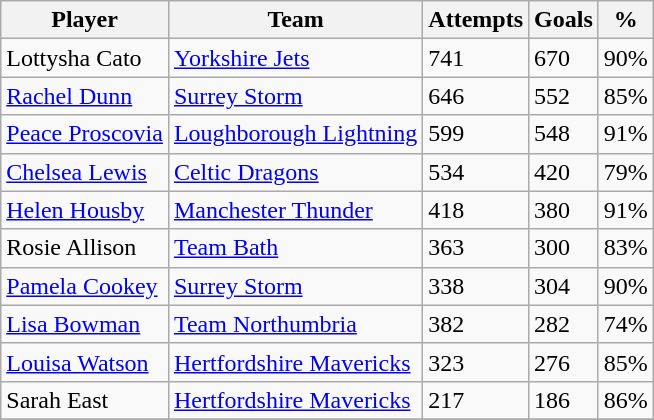<table class="wikitable collapsible">
<tr>
<th>Player</th>
<th>Team</th>
<th>Attempts</th>
<th>Goals</th>
<th>%</th>
</tr>
<tr>
<td> Lottysha Cato</td>
<td><a href='#'>Yorkshire Jets</a></td>
<td>741</td>
<td>670</td>
<td>90%</td>
</tr>
<tr>
<td> <a href='#'>Rachel Dunn</a></td>
<td><a href='#'>Surrey Storm</a></td>
<td>646</td>
<td>552</td>
<td>85%</td>
</tr>
<tr>
<td> <a href='#'>Peace Proscovia</a></td>
<td><a href='#'>Loughborough Lightning</a></td>
<td>599</td>
<td>548</td>
<td>91%</td>
</tr>
<tr>
<td> <a href='#'>Chelsea Lewis</a></td>
<td><a href='#'>Celtic Dragons</a></td>
<td>534</td>
<td>420</td>
<td>79%</td>
</tr>
<tr>
<td> <a href='#'>Helen Housby</a></td>
<td><a href='#'>Manchester Thunder</a></td>
<td>418</td>
<td>380</td>
<td>91%</td>
</tr>
<tr>
<td> Rosie Allison</td>
<td><a href='#'>Team Bath</a></td>
<td>363</td>
<td>300</td>
<td>83%</td>
</tr>
<tr>
<td> <a href='#'>Pamela Cookey</a></td>
<td><a href='#'>Surrey Storm</a></td>
<td>338</td>
<td>304</td>
<td>90%</td>
</tr>
<tr>
<td> <a href='#'>Lisa Bowman</a></td>
<td><a href='#'>Team Northumbria</a></td>
<td>382</td>
<td>282</td>
<td>74%</td>
</tr>
<tr>
<td> <a href='#'>Louisa Watson</a></td>
<td><a href='#'>Hertfordshire Mavericks</a></td>
<td>323</td>
<td>276</td>
<td>85%</td>
</tr>
<tr>
<td> Sarah East</td>
<td><a href='#'>Hertfordshire Mavericks</a></td>
<td>217</td>
<td>186</td>
<td>86%</td>
</tr>
<tr>
</tr>
</table>
